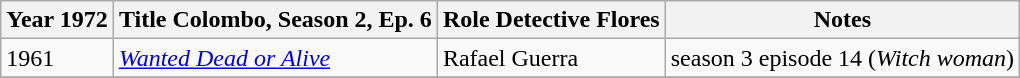<table class="wikitable">
<tr>
<th>Year 1972</th>
<th>Title Colombo, Season 2, Ep. 6</th>
<th>Role Detective Flores</th>
<th>Notes</th>
</tr>
<tr>
<td>1961</td>
<td><em><a href='#'>Wanted Dead or Alive</a></em></td>
<td>Rafael Guerra</td>
<td>season 3 episode 14 (<em>Witch woman</em>)</td>
</tr>
<tr>
</tr>
</table>
